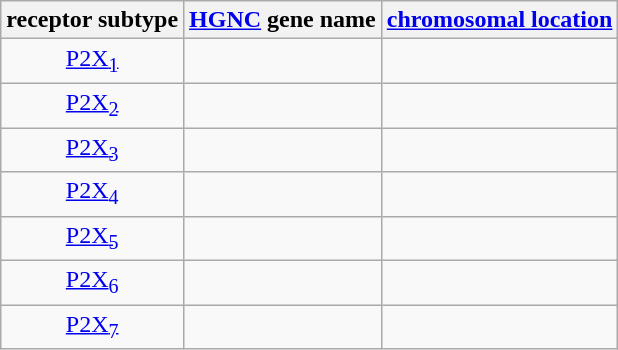<table class="wikitable" style="text-align:center">
<tr>
<th>receptor subtype</th>
<th><a href='#'>HGNC</a> gene name</th>
<th><a href='#'>chromosomal location</a></th>
</tr>
<tr>
<td><a href='#'>P2X<sub>1</sub></a></td>
<td></td>
<td></td>
</tr>
<tr>
<td><a href='#'>P2X<sub>2</sub></a></td>
<td></td>
<td></td>
</tr>
<tr>
<td><a href='#'>P2X<sub>3</sub></a></td>
<td></td>
<td></td>
</tr>
<tr>
<td><a href='#'>P2X<sub>4</sub></a></td>
<td></td>
<td></td>
</tr>
<tr>
<td><a href='#'>P2X<sub>5</sub></a></td>
<td></td>
<td></td>
</tr>
<tr>
<td><a href='#'>P2X<sub>6</sub></a></td>
<td></td>
<td></td>
</tr>
<tr>
<td><a href='#'>P2X<sub>7</sub></a></td>
<td></td>
<td></td>
</tr>
</table>
